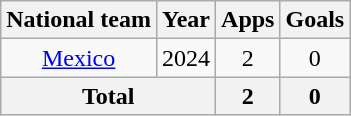<table class="wikitable" style="text-align:center">
<tr>
<th>National team</th>
<th>Year</th>
<th>Apps</th>
<th>Goals</th>
</tr>
<tr>
<td rowspan="1"><a href='#'>Mexico</a></td>
<td>2024</td>
<td>2</td>
<td>0</td>
</tr>
<tr>
<th colspan="2">Total</th>
<th>2</th>
<th>0</th>
</tr>
</table>
